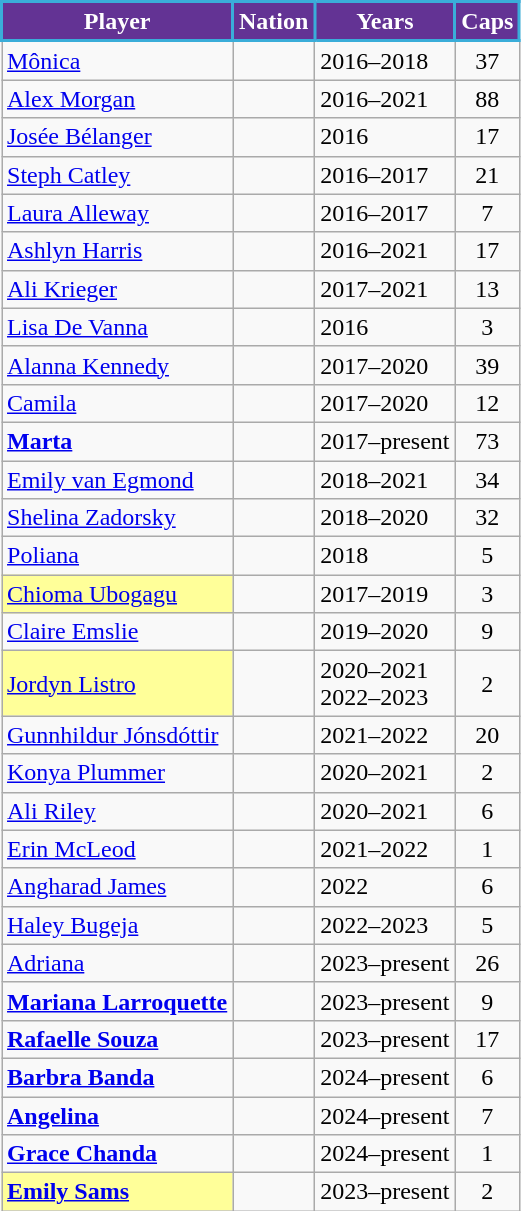<table class="wikitable sortable" style="text-align:center">
<tr>
<th style="background-color:#633394; color:#FFFFFF; border:2px solid #3aadd9;">Player</th>
<th style="background-color:#633394; color:#FFFFFF; border:2px solid #3aadd9;">Nation</th>
<th style="background-color:#633394; color:#FFFFFF; border:2px solid #3aadd9;">Years</th>
<th style="background-color:#633394; color:#FFFFFF; border:2px solid #3aadd9;">Caps</th>
</tr>
<tr>
<td style="text-align:left"><a href='#'>Mônica</a></td>
<td style="text-align:left"></td>
<td style="text-align:left">2016–2018</td>
<td>37</td>
</tr>
<tr>
<td style="text-align:left"><a href='#'>Alex Morgan</a></td>
<td style="text-align:left"></td>
<td style="text-align:left">2016–2021</td>
<td>88</td>
</tr>
<tr>
<td style="text-align:left"><a href='#'>Josée Bélanger</a></td>
<td style="text-align:left"></td>
<td style="text-align:left">2016</td>
<td>17</td>
</tr>
<tr>
<td style="text-align:left"><a href='#'>Steph Catley</a></td>
<td style="text-align:left"></td>
<td style="text-align:left">2016–2017</td>
<td>21</td>
</tr>
<tr>
<td style="text-align:left"><a href='#'>Laura Alleway</a></td>
<td style="text-align:left"></td>
<td style="text-align:left">2016–2017</td>
<td>7</td>
</tr>
<tr>
<td style="text-align:left"><a href='#'>Ashlyn Harris</a></td>
<td style="text-align:left"></td>
<td style="text-align:left">2016–2021</td>
<td>17</td>
</tr>
<tr>
<td style="text-align:left"><a href='#'>Ali Krieger</a></td>
<td style="text-align:left"></td>
<td style="text-align:left">2017–2021</td>
<td>13</td>
</tr>
<tr>
<td style="text-align:left"><a href='#'>Lisa De Vanna</a></td>
<td style="text-align:left"></td>
<td style="text-align:left">2016</td>
<td>3</td>
</tr>
<tr>
<td style="text-align:left"><a href='#'>Alanna Kennedy</a></td>
<td style="text-align:left"></td>
<td style="text-align:left">2017–2020</td>
<td>39</td>
</tr>
<tr>
<td style="text-align:left"><a href='#'>Camila</a></td>
<td style="text-align:left"></td>
<td style="text-align:left">2017–2020</td>
<td>12</td>
</tr>
<tr>
<td style="text-align:left"><strong><a href='#'>Marta</a></strong></td>
<td style="text-align:left"></td>
<td style="text-align:left">2017–present</td>
<td>73</td>
</tr>
<tr>
<td style="text-align:left"><a href='#'>Emily van Egmond</a></td>
<td style="text-align:left"></td>
<td style="text-align:left">2018–2021</td>
<td>34</td>
</tr>
<tr>
<td style="text-align:left"><a href='#'>Shelina Zadorsky</a></td>
<td style="text-align:left"></td>
<td style="text-align:left">2018–2020</td>
<td>32</td>
</tr>
<tr>
<td style="text-align:left"><a href='#'>Poliana</a></td>
<td style="text-align:left"></td>
<td style="text-align:left">2018</td>
<td>5</td>
</tr>
<tr>
<td style="background:#FFFF99; text-align:left"><a href='#'>Chioma Ubogagu</a></td>
<td style="text-align:left"></td>
<td style="text-align:left">2017–2019</td>
<td>3</td>
</tr>
<tr>
<td style="text-align:left"><a href='#'>Claire Emslie</a></td>
<td style="text-align:left"></td>
<td style="text-align:left">2019–2020</td>
<td>9</td>
</tr>
<tr>
<td style="background:#FFFF99; text-align:left"><a href='#'>Jordyn Listro</a></td>
<td style="text-align:left"></td>
<td style="text-align:left">2020–2021<br>2022–2023</td>
<td>2</td>
</tr>
<tr>
<td style="text-align:left"><a href='#'>Gunnhildur Jónsdóttir</a></td>
<td style="text-align:left"></td>
<td style="text-align:left">2021–2022</td>
<td>20</td>
</tr>
<tr>
<td style="text-align:left"><a href='#'>Konya Plummer</a></td>
<td style="text-align:left"></td>
<td style="text-align:left">2020–2021</td>
<td>2</td>
</tr>
<tr>
<td style="text-align:left"><a href='#'>Ali Riley</a></td>
<td style="text-align:left"></td>
<td style="text-align:left">2020–2021</td>
<td>6</td>
</tr>
<tr>
<td style="text-align:left"><a href='#'>Erin McLeod</a></td>
<td style="text-align:left"></td>
<td style="text-align:left">2021–2022</td>
<td>1</td>
</tr>
<tr>
<td style="text-align:left"><a href='#'>Angharad James</a></td>
<td style="text-align:left"></td>
<td style="text-align:left">2022</td>
<td>6</td>
</tr>
<tr>
<td style="text-align:left"><a href='#'>Haley Bugeja</a></td>
<td style="text-align:left"></td>
<td style="text-align:left">2022–2023</td>
<td>5</td>
</tr>
<tr>
<td style="text-align:left"><a href='#'>Adriana</a></td>
<td style="text-align:left"></td>
<td style="text-align:left">2023–present</td>
<td>26</td>
</tr>
<tr>
<td style="text-align:left"><strong><a href='#'>Mariana Larroquette</a></strong></td>
<td style="text-align:left"></td>
<td style="text-align:left">2023–present</td>
<td>9</td>
</tr>
<tr>
<td style="text-align:left"><strong><a href='#'>Rafaelle Souza</a></strong></td>
<td style="text-align:left"></td>
<td style="text-align:left">2023–present</td>
<td>17</td>
</tr>
<tr>
<td style="text-align:left"><strong><a href='#'>Barbra Banda</a></strong></td>
<td style="text-align:left"></td>
<td style="text-align:left">2024–present</td>
<td>6</td>
</tr>
<tr>
<td style="text-align:left"><strong><a href='#'>Angelina</a></strong></td>
<td style="text-align:left"></td>
<td style="text-align:left">2024–present</td>
<td>7</td>
</tr>
<tr>
<td style="text-align:left"><strong><a href='#'>Grace Chanda</a></strong></td>
<td style="text-align:left"></td>
<td style="text-align:left">2024–present</td>
<td>1</td>
</tr>
<tr>
<td style="background:#FFFF99; text-align:left"><strong><a href='#'>Emily Sams</a></strong></td>
<td style="text-align:left"></td>
<td style="text-align:left">2023–present</td>
<td>2</td>
</tr>
</table>
